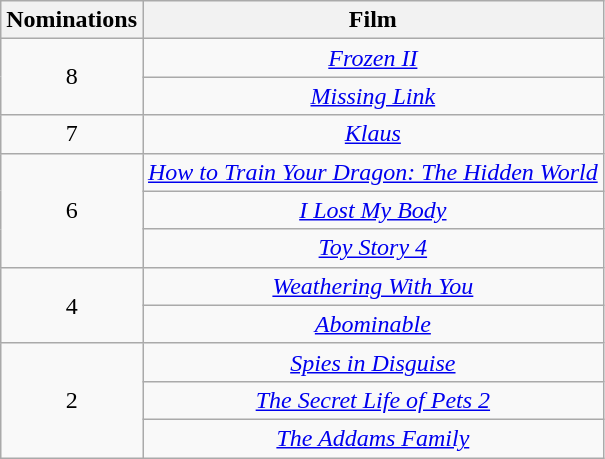<table class="wikitable" style="text-align: center">
<tr>
<th scope="col" width="55">Nominations</th>
<th scope="col" align="center">Film</th>
</tr>
<tr>
<td rowspan="2" style="text-align:center">8</td>
<td><em><a href='#'>Frozen II</a></em></td>
</tr>
<tr>
<td><em><a href='#'>Missing Link</a></em></td>
</tr>
<tr>
<td>7</td>
<td style="text-align:center"><em><a href='#'>Klaus</a></em></td>
</tr>
<tr>
<td rowspan="3">6</td>
<td><em><a href='#'>How to Train Your Dragon: The Hidden World</a></em></td>
</tr>
<tr>
<td><em><a href='#'>I Lost My Body</a></em></td>
</tr>
<tr>
<td><em><a href='#'>Toy Story 4</a></em></td>
</tr>
<tr>
<td rowspan=2 style="text-align:center">4</td>
<td><em><a href='#'>Weathering With You</a></em></td>
</tr>
<tr>
<td><em><a href='#'>Abominable</a></em></td>
</tr>
<tr>
<td rowspan=3 style="text-align:center">2</td>
<td><em><a href='#'>Spies in Disguise</a></em></td>
</tr>
<tr>
<td><em><a href='#'>The Secret Life of Pets 2</a></em></td>
</tr>
<tr>
<td><em><a href='#'>The Addams Family</a></em></td>
</tr>
</table>
